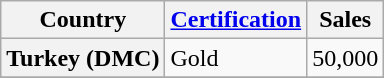<table class="wikitable plainrowheaders">
<tr>
<th scope="col">Country</th>
<th scope="col"><a href='#'>Certification</a></th>
<th scope="col">Sales</th>
</tr>
<tr>
<th scope="row">Turkey (DMC)</th>
<td>Gold</td>
<td>50,000</td>
</tr>
<tr>
</tr>
</table>
